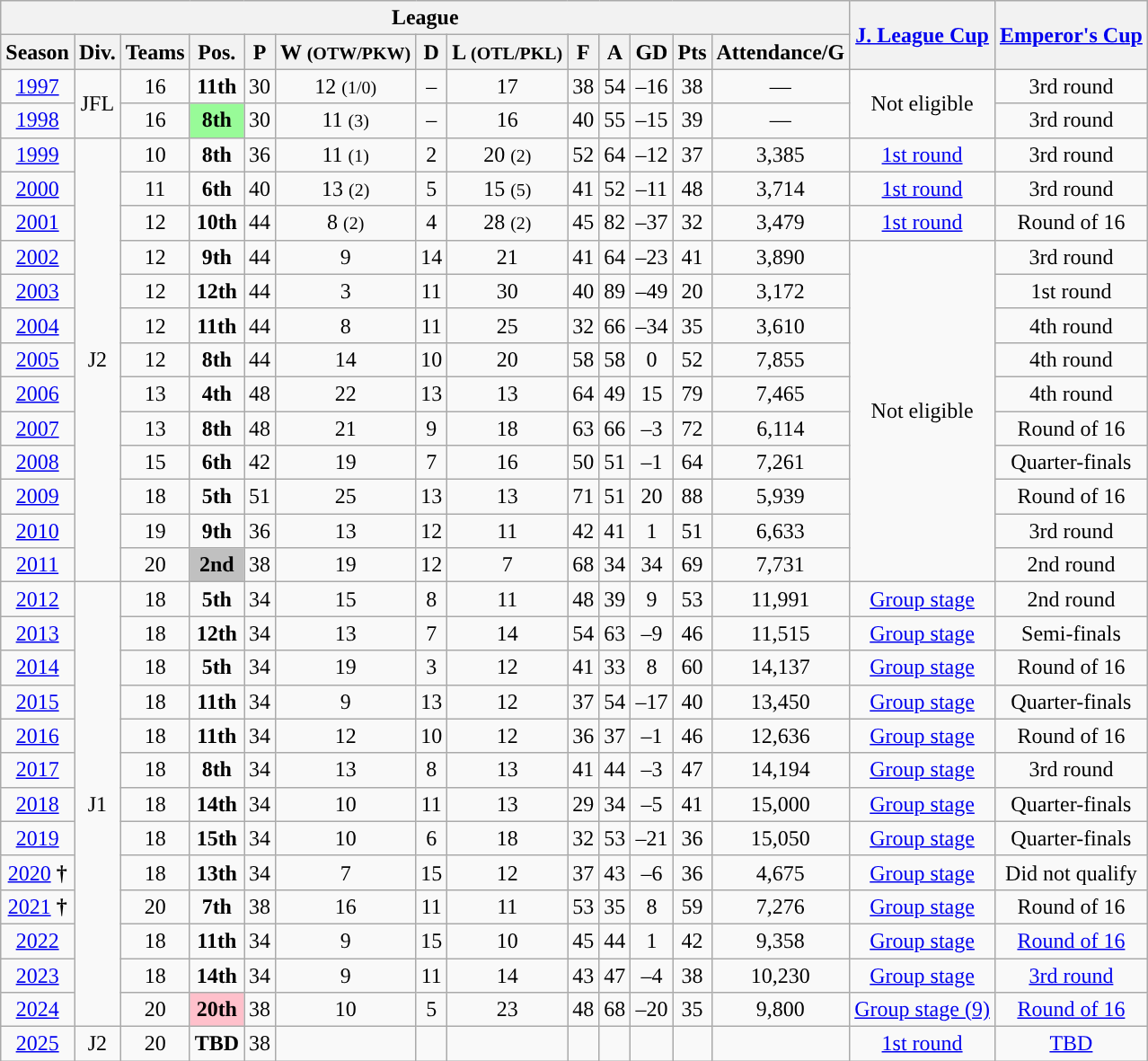<table class="wikitable" style="text-align:center">
<tr>
<th colspan="13">League</th>
<th rowspan="2"><a href='#'>J. League Cup</a></th>
<th rowspan="2"><a href='#'>Emperor's Cup</a></th>
</tr>
<tr>
<th>Season</th>
<th>Div.</th>
<th>Teams</th>
<th>Pos.</th>
<th>P</th>
<th>W <small>(OTW/PKW)</small></th>
<th>D</th>
<th>L <small>(OTL/PKL)</small></th>
<th>F</th>
<th>A</th>
<th>GD</th>
<th>Pts</th>
<th>Attendance/G</th>
</tr>
<tr>
<td><a href='#'>1997</a></td>
<td rowspan="2">JFL</td>
<td>16</td>
<td><strong>11th</strong></td>
<td>30</td>
<td>12 <small>(1/0)</small></td>
<td>–</td>
<td>17</td>
<td>38</td>
<td>54</td>
<td>–16</td>
<td>38</td>
<td>—</td>
<td rowspan="2">Not eligible</td>
<td>3rd round</td>
</tr>
<tr>
<td><a href='#'>1998</a></td>
<td>16</td>
<td bgcolor=palegreen><strong>8th</strong></td>
<td>30</td>
<td>11 <small>(3)</small></td>
<td>–</td>
<td>16</td>
<td>40</td>
<td>55</td>
<td>–15</td>
<td>39</td>
<td>—</td>
<td>3rd round</td>
</tr>
<tr>
<td><a href='#'>1999</a></td>
<td rowspan="13">J2</td>
<td>10</td>
<td><strong>8th</strong></td>
<td>36</td>
<td>11 <small>(1)</small></td>
<td>2</td>
<td>20 <small>(2)</small></td>
<td>52</td>
<td>64</td>
<td>–12</td>
<td>37</td>
<td>3,385</td>
<td><a href='#'>1st round</a></td>
<td>3rd round</td>
</tr>
<tr>
<td><a href='#'>2000</a></td>
<td>11</td>
<td><strong>6th</strong></td>
<td>40</td>
<td>13 <small>(2)</small></td>
<td>5</td>
<td>15 <small>(5)</small></td>
<td>41</td>
<td>52</td>
<td>–11</td>
<td>48</td>
<td>3,714</td>
<td><a href='#'>1st round</a></td>
<td>3rd round</td>
</tr>
<tr>
<td><a href='#'>2001</a></td>
<td>12</td>
<td><strong>10th</strong></td>
<td>44</td>
<td>8 <small>(2)</small></td>
<td>4</td>
<td>28 <small>(2)</small></td>
<td>45</td>
<td>82</td>
<td>–37</td>
<td>32</td>
<td>3,479</td>
<td><a href='#'>1st round</a></td>
<td>Round of 16</td>
</tr>
<tr>
<td><a href='#'>2002</a></td>
<td>12</td>
<td><strong>9th</strong></td>
<td>44</td>
<td>9</td>
<td>14</td>
<td>21</td>
<td>41</td>
<td>64</td>
<td>–23</td>
<td>41</td>
<td>3,890</td>
<td rowspan="10">Not eligible</td>
<td>3rd round</td>
</tr>
<tr>
<td><a href='#'>2003</a></td>
<td>12</td>
<td><strong>12th</strong></td>
<td>44</td>
<td>3</td>
<td>11</td>
<td>30</td>
<td>40</td>
<td>89</td>
<td>–49</td>
<td>20</td>
<td>3,172</td>
<td>1st round</td>
</tr>
<tr>
<td><a href='#'>2004</a></td>
<td>12</td>
<td><strong>11th</strong></td>
<td>44</td>
<td>8</td>
<td>11</td>
<td>25</td>
<td>32</td>
<td>66</td>
<td>–34</td>
<td>35</td>
<td>3,610</td>
<td>4th round</td>
</tr>
<tr>
<td><a href='#'>2005</a></td>
<td>12</td>
<td><strong>8th</strong></td>
<td>44</td>
<td>14</td>
<td>10</td>
<td>20</td>
<td>58</td>
<td>58</td>
<td>0</td>
<td>52</td>
<td>7,855</td>
<td>4th round</td>
</tr>
<tr>
<td><a href='#'>2006</a></td>
<td>13</td>
<td><strong>4th</strong></td>
<td>48</td>
<td>22</td>
<td>13</td>
<td>13</td>
<td>64</td>
<td>49</td>
<td>15</td>
<td>79</td>
<td>7,465</td>
<td>4th round</td>
</tr>
<tr>
<td><a href='#'>2007</a></td>
<td>13</td>
<td><strong>8th</strong></td>
<td>48</td>
<td>21</td>
<td>9</td>
<td>18</td>
<td>63</td>
<td>66</td>
<td>–3</td>
<td>72</td>
<td>6,114</td>
<td>Round of 16</td>
</tr>
<tr>
<td><a href='#'>2008</a></td>
<td>15</td>
<td><strong>6th</strong></td>
<td>42</td>
<td>19</td>
<td>7</td>
<td>16</td>
<td>50</td>
<td>51</td>
<td>–1</td>
<td>64</td>
<td>7,261</td>
<td>Quarter-finals</td>
</tr>
<tr>
<td><a href='#'>2009</a></td>
<td>18</td>
<td><strong>5th</strong></td>
<td>51</td>
<td>25</td>
<td>13</td>
<td>13</td>
<td>71</td>
<td>51</td>
<td>20</td>
<td>88</td>
<td>5,939</td>
<td>Round of 16</td>
</tr>
<tr>
<td><a href='#'>2010</a></td>
<td>19</td>
<td><strong>9th</strong></td>
<td>36</td>
<td>13</td>
<td>12</td>
<td>11</td>
<td>42</td>
<td>41</td>
<td>1</td>
<td>51</td>
<td>6,633</td>
<td>3rd round</td>
</tr>
<tr>
<td><a href='#'>2011</a></td>
<td>20</td>
<td bgcolor=silver><strong>2nd</strong></td>
<td>38</td>
<td>19</td>
<td>12</td>
<td>7</td>
<td>68</td>
<td>34</td>
<td>34</td>
<td>69</td>
<td>7,731</td>
<td>2nd round</td>
</tr>
<tr>
<td><a href='#'>2012</a></td>
<td rowspan="13">J1</td>
<td>18</td>
<td><strong>5th</strong></td>
<td>34</td>
<td>15</td>
<td>8</td>
<td>11</td>
<td>48</td>
<td>39</td>
<td>9</td>
<td>53</td>
<td>11,991</td>
<td><a href='#'>Group stage</a></td>
<td>2nd round</td>
</tr>
<tr>
<td><a href='#'>2013</a></td>
<td>18</td>
<td><strong>12th</strong></td>
<td>34</td>
<td>13</td>
<td>7</td>
<td>14</td>
<td>54</td>
<td>63</td>
<td>–9</td>
<td>46</td>
<td>11,515</td>
<td><a href='#'>Group stage</a></td>
<td>Semi-finals</td>
</tr>
<tr>
<td><a href='#'>2014</a></td>
<td>18</td>
<td><strong>5th</strong></td>
<td>34</td>
<td>19</td>
<td>3</td>
<td>12</td>
<td>41</td>
<td>33</td>
<td>8</td>
<td>60</td>
<td>14,137</td>
<td><a href='#'>Group stage</a></td>
<td>Round of 16</td>
</tr>
<tr>
<td><a href='#'>2015</a></td>
<td>18</td>
<td><strong>11th</strong></td>
<td>34</td>
<td>9</td>
<td>13</td>
<td>12</td>
<td>37</td>
<td>54</td>
<td>–17</td>
<td>40</td>
<td>13,450</td>
<td><a href='#'>Group stage</a></td>
<td>Quarter-finals</td>
</tr>
<tr>
<td><a href='#'>2016</a></td>
<td>18</td>
<td><strong>11th</strong></td>
<td>34</td>
<td>12</td>
<td>10</td>
<td>12</td>
<td>36</td>
<td>37</td>
<td>–1</td>
<td>46</td>
<td>12,636</td>
<td><a href='#'>Group stage</a></td>
<td>Round of 16</td>
</tr>
<tr>
<td><a href='#'>2017</a></td>
<td>18</td>
<td><strong>8th</strong></td>
<td>34</td>
<td>13</td>
<td>8</td>
<td>13</td>
<td>41</td>
<td>44</td>
<td>–3</td>
<td>47</td>
<td>14,194</td>
<td><a href='#'>Group stage</a></td>
<td>3rd round</td>
</tr>
<tr>
<td><a href='#'>2018</a></td>
<td>18</td>
<td><strong>14th</strong></td>
<td>34</td>
<td>10</td>
<td>11</td>
<td>13</td>
<td>29</td>
<td>34</td>
<td>–5</td>
<td>41</td>
<td>15,000</td>
<td><a href='#'>Group stage</a></td>
<td>Quarter-finals</td>
</tr>
<tr>
<td><a href='#'>2019</a></td>
<td>18</td>
<td><strong>15th</strong></td>
<td>34</td>
<td>10</td>
<td>6</td>
<td>18</td>
<td>32</td>
<td>53</td>
<td>–21</td>
<td>36</td>
<td>15,050</td>
<td><a href='#'>Group stage</a></td>
<td>Quarter-finals</td>
</tr>
<tr>
<td><a href='#'>2020</a> <strong>†</strong></td>
<td>18</td>
<td><strong>13th</strong></td>
<td>34</td>
<td>7</td>
<td>15</td>
<td>12</td>
<td>37</td>
<td>43</td>
<td>–6</td>
<td>36</td>
<td>4,675</td>
<td><a href='#'>Group stage</a></td>
<td>Did not qualify</td>
</tr>
<tr>
<td><a href='#'>2021</a> <strong>†</strong></td>
<td>20</td>
<td><strong>7th</strong></td>
<td>38</td>
<td>16</td>
<td>11</td>
<td>11</td>
<td>53</td>
<td>35</td>
<td>8</td>
<td>59</td>
<td>7,276</td>
<td><a href='#'>Group stage</a></td>
<td>Round of 16</td>
</tr>
<tr>
<td><a href='#'>2022</a></td>
<td>18</td>
<td><strong>11th</strong></td>
<td>34</td>
<td>9</td>
<td>15</td>
<td>10</td>
<td>45</td>
<td>44</td>
<td>1</td>
<td>42</td>
<td>9,358</td>
<td><a href='#'>Group stage</a></td>
<td><a href='#'>Round of 16</a></td>
</tr>
<tr>
<td><a href='#'>2023</a></td>
<td>18</td>
<td><strong>14th</strong></td>
<td>34</td>
<td>9</td>
<td>11</td>
<td>14</td>
<td>43</td>
<td>47</td>
<td>–4</td>
<td>38</td>
<td>10,230</td>
<td><a href='#'>Group stage</a></td>
<td><a href='#'>3rd round</a></td>
</tr>
<tr>
<td><a href='#'>2024</a></td>
<td>20</td>
<td bgcolor=pink><strong>20th</strong></td>
<td>38</td>
<td>10</td>
<td>5</td>
<td>23</td>
<td>48</td>
<td>68</td>
<td>–20</td>
<td>35</td>
<td>9,800</td>
<td><a href='#'>Group stage (9)</a></td>
<td><a href='#'>Round of 16</a></td>
</tr>
<tr>
<td><a href='#'>2025</a></td>
<td>J2</td>
<td>20</td>
<td><strong>TBD</strong></td>
<td>38</td>
<td></td>
<td></td>
<td></td>
<td></td>
<td></td>
<td></td>
<td></td>
<td></td>
<td><a href='#'>1st round</a></td>
<td><a href='#'>TBD</a></td>
</tr>
</table>
